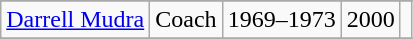<table class="wikitable">
<tr>
</tr>
<tr>
<td><a href='#'>Darrell Mudra</a></td>
<td>Coach</td>
<td>1969–1973</td>
<td>2000</td>
<td></td>
</tr>
<tr>
</tr>
</table>
